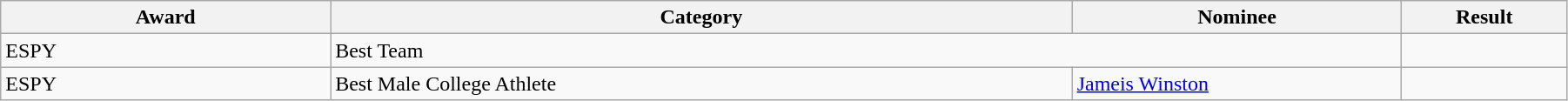<table class="wikitable" style="width:95%;">
<tr>
<th style="width:20%;">Award</th>
<th style="width:45%;">Category</th>
<th style="width:20%;">Nominee</th>
<th style="width:10%;">Result</th>
</tr>
<tr>
<td>ESPY</td>
<td colspan="2">Best Team</td>
<td></td>
</tr>
<tr>
<td>ESPY</td>
<td>Best Male College Athlete</td>
<td><a href='#'>Jameis Winston</a></td>
<td></td>
</tr>
</table>
